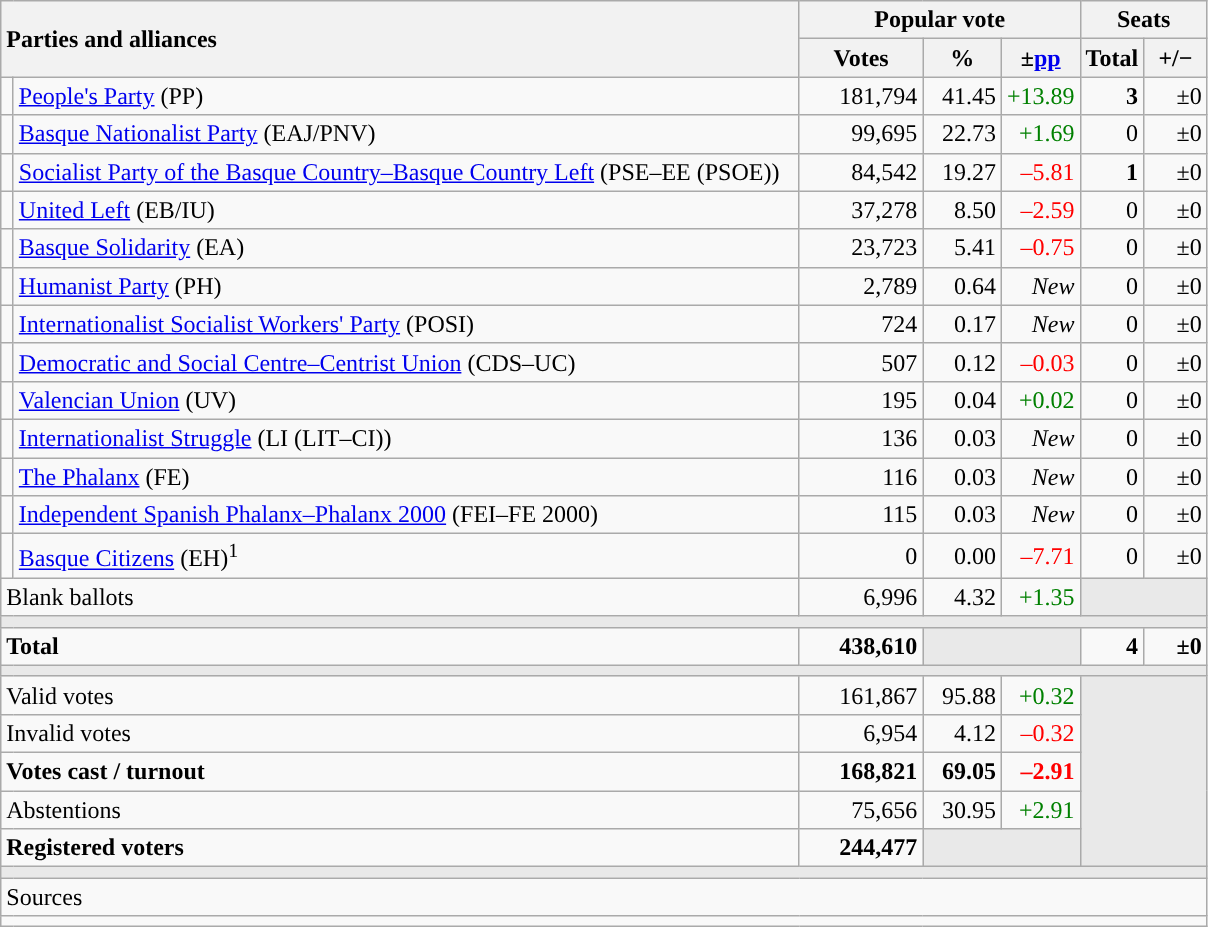<table class="wikitable" style="text-align:right;">
<tr>
<th style="text-align:left;" rowspan="2" colspan="2" width="525">Parties and alliances</th>
<th colspan="3">Popular vote</th>
<th colspan="2">Seats</th>
</tr>
<tr>
<th width="75">Votes</th>
<th width="45">%</th>
<th width="45">±<a href='#'>pp</a></th>
<th width="35">Total</th>
<th width="35">+/−</th>
</tr>
<tr>
<td width="1" style="color:inherit;background:"></td>
<td align="left"><a href='#'>People's Party</a> (PP)</td>
<td>181,794</td>
<td>41.45</td>
<td style="color:green;">+13.89</td>
<td><strong>3</strong></td>
<td>±0</td>
</tr>
<tr>
<td style="color:inherit;background:"></td>
<td align="left"><a href='#'>Basque Nationalist Party</a> (EAJ/PNV)</td>
<td>99,695</td>
<td>22.73</td>
<td style="color:green;">+1.69</td>
<td>0</td>
<td>±0</td>
</tr>
<tr>
<td style="color:inherit;background:"></td>
<td align="left"><a href='#'>Socialist Party of the Basque Country–Basque Country Left</a> (PSE–EE (PSOE))</td>
<td>84,542</td>
<td>19.27</td>
<td style="color:red;">–5.81</td>
<td><strong>1</strong></td>
<td>±0</td>
</tr>
<tr>
<td style="color:inherit;background:"></td>
<td align="left"><a href='#'>United Left</a> (EB/IU)</td>
<td>37,278</td>
<td>8.50</td>
<td style="color:red;">–2.59</td>
<td>0</td>
<td>±0</td>
</tr>
<tr>
<td style="color:inherit;background:"></td>
<td align="left"><a href='#'>Basque Solidarity</a> (EA)</td>
<td>23,723</td>
<td>5.41</td>
<td style="color:red;">–0.75</td>
<td>0</td>
<td>±0</td>
</tr>
<tr>
<td style="color:inherit;background:"></td>
<td align="left"><a href='#'>Humanist Party</a> (PH)</td>
<td>2,789</td>
<td>0.64</td>
<td><em>New</em></td>
<td>0</td>
<td>±0</td>
</tr>
<tr>
<td style="color:inherit;background:"></td>
<td align="left"><a href='#'>Internationalist Socialist Workers' Party</a> (POSI)</td>
<td>724</td>
<td>0.17</td>
<td><em>New</em></td>
<td>0</td>
<td>±0</td>
</tr>
<tr>
<td style="color:inherit;background:"></td>
<td align="left"><a href='#'>Democratic and Social Centre–Centrist Union</a> (CDS–UC)</td>
<td>507</td>
<td>0.12</td>
<td style="color:red;">–0.03</td>
<td>0</td>
<td>±0</td>
</tr>
<tr>
<td style="color:inherit;background:"></td>
<td align="left"><a href='#'>Valencian Union</a> (UV)</td>
<td>195</td>
<td>0.04</td>
<td style="color:green;">+0.02</td>
<td>0</td>
<td>±0</td>
</tr>
<tr>
<td style="color:inherit;background:"></td>
<td align="left"><a href='#'>Internationalist Struggle</a> (LI (LIT–CI))</td>
<td>136</td>
<td>0.03</td>
<td><em>New</em></td>
<td>0</td>
<td>±0</td>
</tr>
<tr>
<td style="color:inherit;background:"></td>
<td align="left"><a href='#'>The Phalanx</a> (FE)</td>
<td>116</td>
<td>0.03</td>
<td><em>New</em></td>
<td>0</td>
<td>±0</td>
</tr>
<tr>
<td style="color:inherit;background:"></td>
<td align="left"><a href='#'>Independent Spanish Phalanx–Phalanx 2000</a> (FEI–FE 2000)</td>
<td>115</td>
<td>0.03</td>
<td><em>New</em></td>
<td>0</td>
<td>±0</td>
</tr>
<tr>
<td style="color:inherit;background:"></td>
<td align="left"><a href='#'>Basque Citizens</a> (EH)<sup>1</sup></td>
<td>0</td>
<td>0.00</td>
<td style="color:red;">–7.71</td>
<td>0</td>
<td>±0</td>
</tr>
<tr>
<td align="left" colspan="2">Blank ballots</td>
<td>6,996</td>
<td>4.32</td>
<td style="color:green;">+1.35</td>
<td bgcolor="#E9E9E9" colspan="2"></td>
</tr>
<tr>
<td colspan="7" bgcolor="#E9E9E9"></td>
</tr>
<tr style="font-weight:bold;">
<td align="left" colspan="2">Total</td>
<td>438,610</td>
<td bgcolor="#E9E9E9" colspan="2"></td>
<td>4</td>
<td>±0</td>
</tr>
<tr>
<td colspan="7" bgcolor="#E9E9E9"></td>
</tr>
<tr>
<td align="left" colspan="2">Valid votes</td>
<td>161,867</td>
<td>95.88</td>
<td style="color:green;">+0.32</td>
<td bgcolor="#E9E9E9" colspan="2" rowspan="5"></td>
</tr>
<tr>
<td align="left" colspan="2">Invalid votes</td>
<td>6,954</td>
<td>4.12</td>
<td style="color:red;">–0.32</td>
</tr>
<tr style="font-weight:bold;">
<td align="left" colspan="2">Votes cast / turnout</td>
<td>168,821</td>
<td>69.05</td>
<td style="color:red;">–2.91</td>
</tr>
<tr>
<td align="left" colspan="2">Abstentions</td>
<td>75,656</td>
<td>30.95</td>
<td style="color:green;">+2.91</td>
</tr>
<tr style="font-weight:bold;">
<td align="left" colspan="2">Registered voters</td>
<td>244,477</td>
<td bgcolor="#E9E9E9" colspan="2"></td>
</tr>
<tr>
<td colspan="7" bgcolor="#E9E9E9"></td>
</tr>
<tr>
<td align="left" colspan="7">Sources</td>
</tr>
<tr>
<td colspan="7" style="text-align:left; max-width:790px;"></td>
</tr>
</table>
